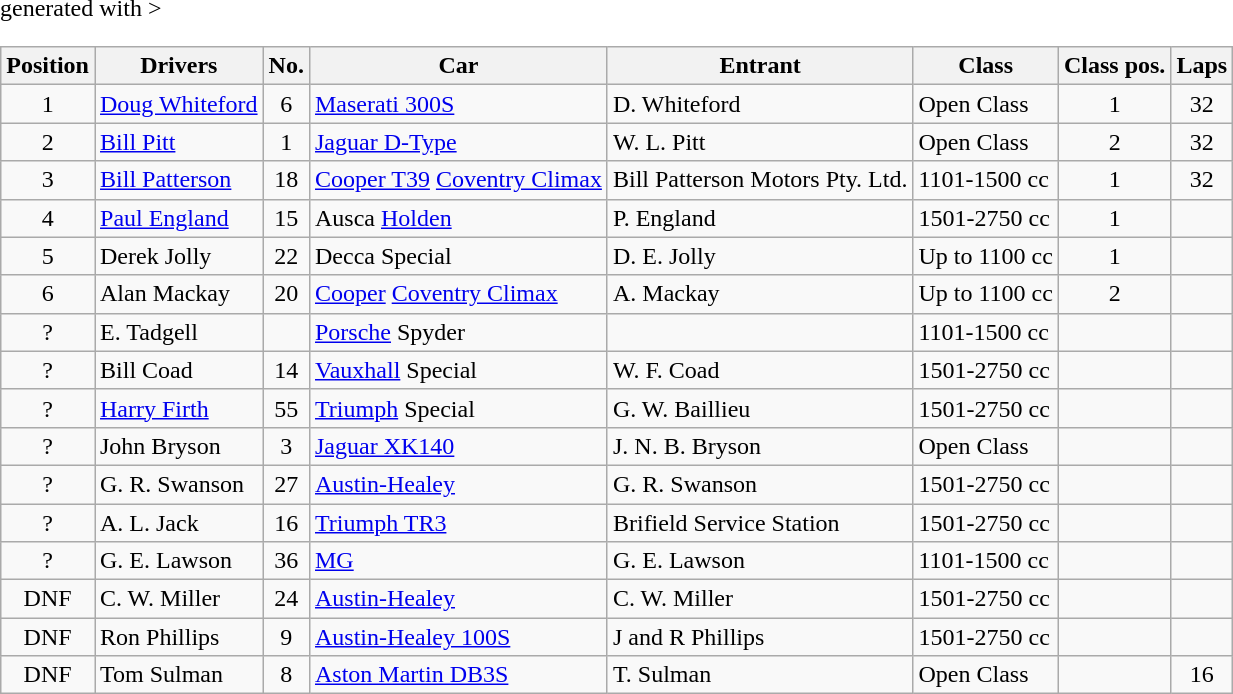<table class="wikitable" <hiddentext>generated with >
<tr style="font-weight:bold">
<th>Position</th>
<th>Drivers</th>
<th>No.</th>
<th>Car</th>
<th>Entrant</th>
<th>Class</th>
<th>Class pos.</th>
<th>Laps</th>
</tr>
<tr>
<td align="center">1</td>
<td><a href='#'>Doug Whiteford</a></td>
<td align="center">6</td>
<td><a href='#'>Maserati 300S</a></td>
<td>D. Whiteford</td>
<td>Open Class</td>
<td align="center">1</td>
<td align="center">32</td>
</tr>
<tr>
<td align="center">2</td>
<td><a href='#'>Bill Pitt</a></td>
<td align="center">1</td>
<td><a href='#'>Jaguar D-Type</a></td>
<td>W. L. Pitt</td>
<td>Open Class</td>
<td align="center">2</td>
<td align="center">32</td>
</tr>
<tr>
<td align="center">3</td>
<td><a href='#'>Bill Patterson</a></td>
<td align="center">18</td>
<td><a href='#'>Cooper T39</a> <a href='#'>Coventry Climax</a></td>
<td>Bill Patterson Motors Pty. Ltd.</td>
<td>1101-1500 cc</td>
<td align="center">1</td>
<td align="center">32</td>
</tr>
<tr>
<td align="center">4</td>
<td><a href='#'>Paul England</a></td>
<td align="center">15</td>
<td>Ausca <a href='#'>Holden</a></td>
<td>P. England</td>
<td>1501-2750 cc</td>
<td align="center">1</td>
<td align="center"> </td>
</tr>
<tr>
<td align="center">5</td>
<td>Derek Jolly</td>
<td align="center">22</td>
<td>Decca Special</td>
<td>D. E. Jolly</td>
<td>Up to 1100 cc</td>
<td align="center">1</td>
<td align="center"> </td>
</tr>
<tr>
<td align="center">6</td>
<td>Alan Mackay </td>
<td align="center">20</td>
<td><a href='#'>Cooper</a> <a href='#'>Coventry Climax</a></td>
<td>A. Mackay</td>
<td>Up to 1100 cc</td>
<td align="center">2</td>
<td align="center"> </td>
</tr>
<tr>
<td align="center">?</td>
<td>E. Tadgell</td>
<td align="center"> </td>
<td><a href='#'>Porsche</a> Spyder</td>
<td> </td>
<td>1101-1500 cc</td>
<td align="center"> </td>
<td align="center"> </td>
</tr>
<tr>
<td align="center">?</td>
<td>Bill Coad </td>
<td align="center">14</td>
<td><a href='#'>Vauxhall</a> Special</td>
<td>W. F. Coad</td>
<td>1501-2750 cc</td>
<td align="center"> </td>
<td align="center"> </td>
</tr>
<tr>
<td align="center">?</td>
<td><a href='#'>Harry Firth</a></td>
<td align="center">55</td>
<td><a href='#'>Triumph</a> Special</td>
<td>G. W. Baillieu</td>
<td>1501-2750 cc</td>
<td align="center"> </td>
<td align="center"> </td>
</tr>
<tr>
<td align="center">?</td>
<td>John Bryson</td>
<td align="center">3</td>
<td><a href='#'>Jaguar XK140</a></td>
<td>J. N. B. Bryson</td>
<td>Open Class</td>
<td align="center"> </td>
<td align="center"> </td>
</tr>
<tr>
<td align="center">?</td>
<td>G. R. Swanson</td>
<td align="center">27</td>
<td><a href='#'>Austin-Healey</a></td>
<td>G. R. Swanson</td>
<td>1501-2750 cc</td>
<td align="center"> </td>
<td align="center"> </td>
</tr>
<tr>
<td align="center">?</td>
<td>A. L. Jack</td>
<td align="center">16</td>
<td><a href='#'>Triumph TR3</a></td>
<td>Brifield Service Station</td>
<td>1501-2750 cc</td>
<td align="center"> </td>
<td align="center"> </td>
</tr>
<tr>
<td align="center">?</td>
<td>G. E. Lawson</td>
<td align="center">36</td>
<td><a href='#'>MG</a></td>
<td>G. E. Lawson</td>
<td>1101-1500 cc</td>
<td align="center"> </td>
<td align="center"> </td>
</tr>
<tr>
<td align="center">DNF</td>
<td>C. W. Miller</td>
<td align="center">24</td>
<td><a href='#'>Austin-Healey</a></td>
<td>C. W. Miller</td>
<td>1501-2750 cc</td>
<td align="center"> </td>
<td align="center"> </td>
</tr>
<tr>
<td align="center">DNF</td>
<td>Ron Phillips</td>
<td align="center">9</td>
<td><a href='#'>Austin-Healey 100S</a></td>
<td>J and R Phillips</td>
<td>1501-2750 cc</td>
<td align="center"> </td>
<td align="center"> </td>
</tr>
<tr>
<td align="center">DNF</td>
<td>Tom Sulman</td>
<td align="center">8</td>
<td><a href='#'>Aston Martin DB3S</a></td>
<td>T. Sulman</td>
<td>Open Class</td>
<td align="center"> </td>
<td align="center">16</td>
</tr>
</table>
